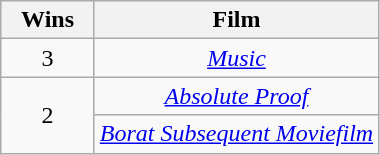<table class="wikitable sortable" style="text-align:center;">
<tr>
<th scope="col" width="55">Wins</th>
<th scope="col" align="center">Film</th>
</tr>
<tr>
<td>3</td>
<td><em><a href='#'>Music</a></em></td>
</tr>
<tr>
<td rowspan="2">2</td>
<td><em><a href='#'>Absolute Proof</a></em></td>
</tr>
<tr>
<td><em><a href='#'>Borat Subsequent Moviefilm</a></em></td>
</tr>
</table>
